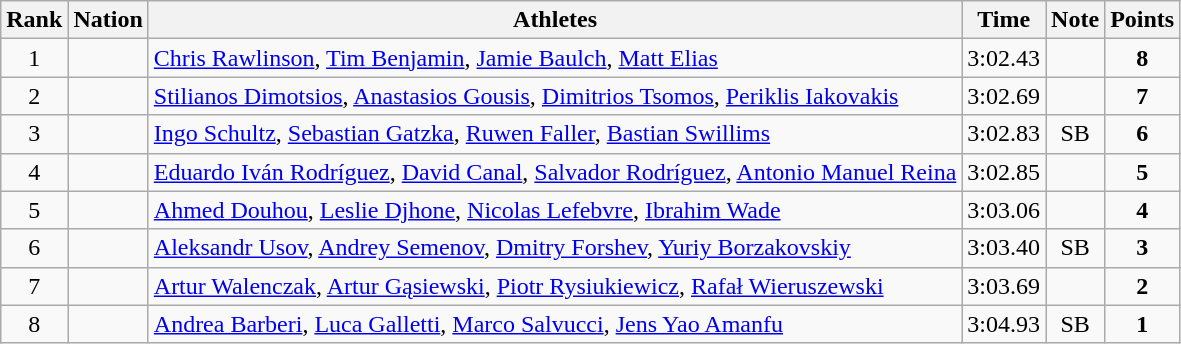<table class="wikitable sortable" style="text-align:center">
<tr>
<th>Rank</th>
<th>Nation</th>
<th>Athletes</th>
<th>Time</th>
<th>Note</th>
<th>Points</th>
</tr>
<tr>
<td>1</td>
<td align=left></td>
<td align=left><a href='#'>Chris Rawlinson</a>, <a href='#'>Tim Benjamin</a>, <a href='#'>Jamie Baulch</a>, <a href='#'>Matt Elias</a></td>
<td>3:02.43</td>
<td></td>
<td><strong>8</strong></td>
</tr>
<tr>
<td>2</td>
<td align=left></td>
<td align=left><a href='#'>Stilianos Dimotsios</a>, <a href='#'>Anastasios Gousis</a>, <a href='#'>Dimitrios Tsomos</a>, <a href='#'>Periklis Iakovakis</a></td>
<td>3:02.69</td>
<td></td>
<td><strong>7</strong></td>
</tr>
<tr>
<td>3</td>
<td align=left></td>
<td align=left><a href='#'>Ingo Schultz</a>, <a href='#'>Sebastian Gatzka</a>, <a href='#'>Ruwen Faller</a>, <a href='#'>Bastian Swillims</a></td>
<td>3:02.83</td>
<td>SB</td>
<td><strong>6</strong></td>
</tr>
<tr>
<td>4</td>
<td align=left></td>
<td align=left><a href='#'>Eduardo Iván Rodríguez</a>, <a href='#'>David Canal</a>, <a href='#'>Salvador Rodríguez</a>, <a href='#'>Antonio Manuel Reina</a></td>
<td>3:02.85</td>
<td></td>
<td><strong>5</strong></td>
</tr>
<tr>
<td>5</td>
<td align=left></td>
<td align=left><a href='#'>Ahmed Douhou</a>, <a href='#'>Leslie Djhone</a>, <a href='#'>Nicolas Lefebvre</a>, <a href='#'>Ibrahim Wade</a></td>
<td>3:03.06</td>
<td></td>
<td><strong>4</strong></td>
</tr>
<tr>
<td>6</td>
<td align=left></td>
<td align=left><a href='#'>Aleksandr Usov</a>, <a href='#'>Andrey Semenov</a>, <a href='#'>Dmitry Forshev</a>, <a href='#'>Yuriy Borzakovskiy</a></td>
<td>3:03.40</td>
<td>SB</td>
<td><strong>3</strong></td>
</tr>
<tr>
<td>7</td>
<td align=left></td>
<td align=left><a href='#'>Artur Walenczak</a>, <a href='#'>Artur Gąsiewski</a>, <a href='#'>Piotr Rysiukiewicz</a>, <a href='#'>Rafał Wieruszewski</a></td>
<td>3:03.69</td>
<td></td>
<td><strong>2</strong></td>
</tr>
<tr>
<td>8</td>
<td align=left></td>
<td align=left><a href='#'>Andrea Barberi</a>, <a href='#'>Luca Galletti</a>, <a href='#'>Marco Salvucci</a>, <a href='#'>Jens Yao Amanfu</a></td>
<td>3:04.93</td>
<td>SB</td>
<td><strong>1</strong></td>
</tr>
</table>
